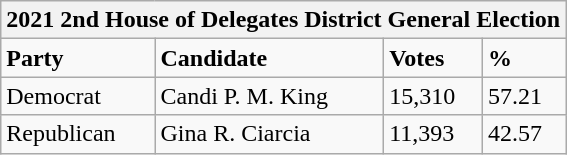<table class="wikitable">
<tr>
<th colspan="4">2021 2nd House of Delegates District General Election</th>
</tr>
<tr>
<td><strong>Party</strong></td>
<td><strong>Candidate</strong></td>
<td><strong>Votes</strong></td>
<td><strong>%</strong></td>
</tr>
<tr>
<td>Democrat</td>
<td>Candi P. M. King</td>
<td>15,310</td>
<td>57.21</td>
</tr>
<tr>
<td>Republican</td>
<td>Gina R. Ciarcia</td>
<td>11,393</td>
<td>42.57</td>
</tr>
</table>
